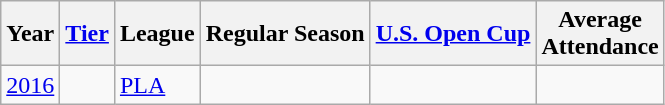<table class="wikitable">
<tr>
<th>Year</th>
<th><a href='#'>Tier</a></th>
<th>League</th>
<th>Regular Season</th>
<th><a href='#'>U.S. Open Cup</a></th>
<th>Average<br>Attendance</th>
</tr>
<tr>
<td><a href='#'>2016</a></td>
<td></td>
<td><a href='#'>PLA</a></td>
<td></td>
<td></td>
<td></td>
</tr>
</table>
